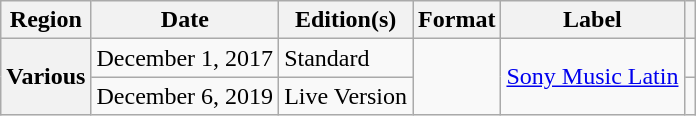<table class="wikitable plainrowheaders">
<tr>
<th scope="col">Region</th>
<th scope="col">Date</th>
<th scope="col">Edition(s)</th>
<th scope="col">Format</th>
<th scope="col">Label</th>
<th scope="col"></th>
</tr>
<tr>
<th rowspan="2" scope="row">Various</th>
<td>December 1, 2017</td>
<td>Standard</td>
<td rowspan="2"></td>
<td rowspan="2"><a href='#'>Sony Music Latin</a></td>
<td></td>
</tr>
<tr>
<td>December 6, 2019</td>
<td>Live Version</td>
<td></td>
</tr>
</table>
